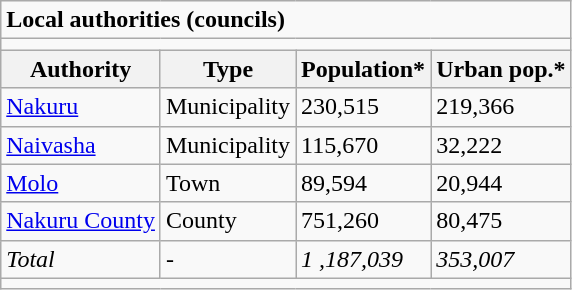<table class="wikitable">
<tr>
<td colspan="4"><strong>Local authorities (councils)</strong></td>
</tr>
<tr>
<td colspan="4"></td>
</tr>
<tr>
<th>Authority</th>
<th>Type</th>
<th>Population*</th>
<th>Urban pop.*</th>
</tr>
<tr>
<td><a href='#'>Nakuru</a></td>
<td>Municipality</td>
<td>230,515</td>
<td>219,366</td>
</tr>
<tr>
<td><a href='#'>Naivasha</a></td>
<td>Municipality</td>
<td>115,670</td>
<td>32,222</td>
</tr>
<tr>
<td><a href='#'>Molo</a></td>
<td>Town</td>
<td>89,594</td>
<td>20,944</td>
</tr>
<tr>
<td><a href='#'>Nakuru County</a></td>
<td>County</td>
<td>751,260</td>
<td>80,475</td>
</tr>
<tr>
<td><em>Total</em></td>
<td>-</td>
<td><em>1 ,187,039</em></td>
<td><em>353,007</em></td>
</tr>
<tr>
<td colspan="4"></td>
</tr>
</table>
